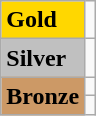<table class="wikitable">
<tr>
<td bgcolor="gold"><strong>Gold</strong></td>
<td></td>
</tr>
<tr>
<td bgcolor="silver"><strong>Silver</strong></td>
<td></td>
</tr>
<tr>
<td rowspan="2" bgcolor="#cc9966"><strong>Bronze</strong></td>
<td></td>
</tr>
<tr>
<td></td>
</tr>
</table>
